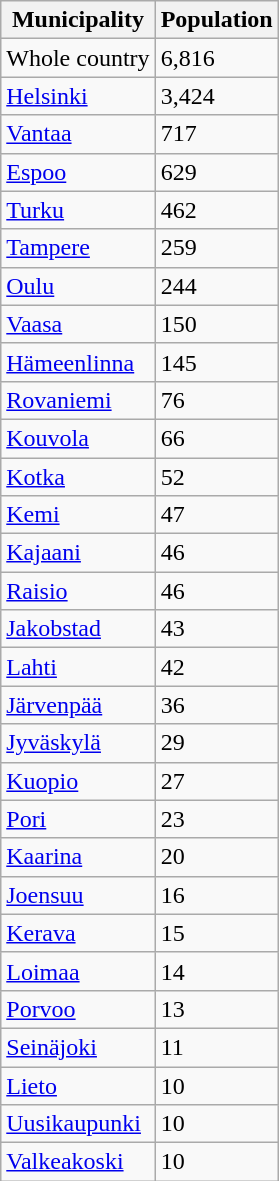<table role="presentation" class="wikitable sortable mw-collapsible mw-collapsed">
<tr>
<th>Municipality</th>
<th>Population</th>
</tr>
<tr>
<td>Whole country</td>
<td>6,816</td>
</tr>
<tr>
<td><a href='#'>Helsinki</a></td>
<td>3,424</td>
</tr>
<tr>
<td><a href='#'>Vantaa</a></td>
<td>717</td>
</tr>
<tr>
<td><a href='#'>Espoo</a></td>
<td>629</td>
</tr>
<tr>
<td><a href='#'>Turku</a></td>
<td>462</td>
</tr>
<tr>
<td><a href='#'>Tampere</a></td>
<td>259</td>
</tr>
<tr>
<td><a href='#'>Oulu</a></td>
<td>244</td>
</tr>
<tr>
<td><a href='#'>Vaasa</a></td>
<td>150</td>
</tr>
<tr>
<td><a href='#'>Hämeenlinna</a></td>
<td>145</td>
</tr>
<tr>
<td><a href='#'>Rovaniemi</a></td>
<td>76</td>
</tr>
<tr>
<td><a href='#'>Kouvola</a></td>
<td>66</td>
</tr>
<tr>
<td><a href='#'>Kotka</a></td>
<td>52</td>
</tr>
<tr>
<td><a href='#'>Kemi</a></td>
<td>47</td>
</tr>
<tr>
<td><a href='#'>Kajaani</a></td>
<td>46</td>
</tr>
<tr>
<td><a href='#'>Raisio</a></td>
<td>46</td>
</tr>
<tr>
<td><a href='#'>Jakobstad</a></td>
<td>43</td>
</tr>
<tr>
<td><a href='#'>Lahti</a></td>
<td>42</td>
</tr>
<tr>
<td><a href='#'>Järvenpää</a></td>
<td>36</td>
</tr>
<tr>
<td><a href='#'>Jyväskylä</a></td>
<td>29</td>
</tr>
<tr>
<td><a href='#'>Kuopio</a></td>
<td>27</td>
</tr>
<tr>
<td><a href='#'>Pori</a></td>
<td>23</td>
</tr>
<tr>
<td><a href='#'>Kaarina</a></td>
<td>20</td>
</tr>
<tr>
<td><a href='#'>Joensuu</a></td>
<td>16</td>
</tr>
<tr>
<td><a href='#'>Kerava</a></td>
<td>15</td>
</tr>
<tr>
<td><a href='#'>Loimaa</a></td>
<td>14</td>
</tr>
<tr>
<td><a href='#'>Porvoo</a></td>
<td>13</td>
</tr>
<tr>
<td><a href='#'>Seinäjoki</a></td>
<td>11</td>
</tr>
<tr>
<td><a href='#'>Lieto</a></td>
<td>10</td>
</tr>
<tr>
<td><a href='#'>Uusikaupunki</a></td>
<td>10</td>
</tr>
<tr>
<td><a href='#'>Valkeakoski</a></td>
<td>10</td>
</tr>
</table>
